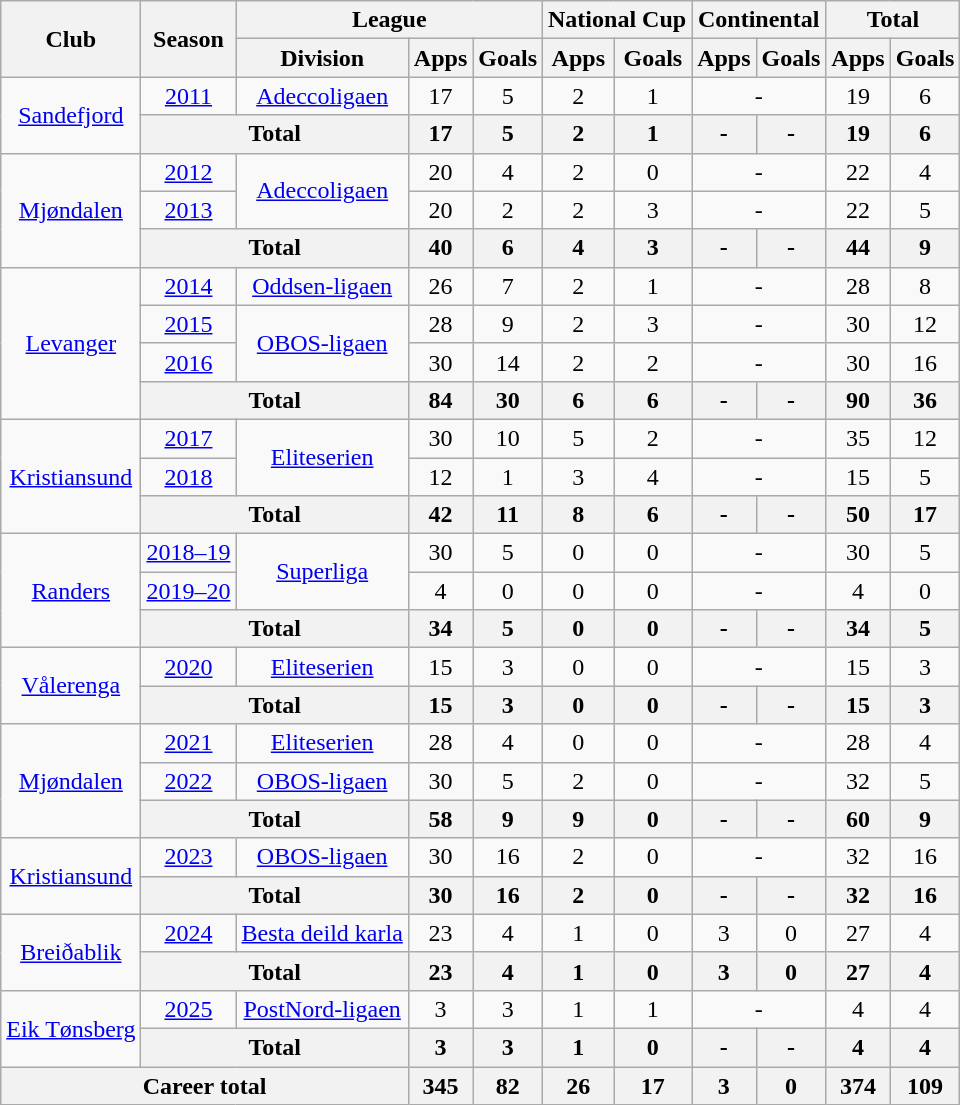<table class="wikitable" style="text-align: center;">
<tr>
<th rowspan="2">Club</th>
<th rowspan="2">Season</th>
<th colspan="3">League</th>
<th colspan="2">National Cup</th>
<th colspan="2">Continental</th>
<th colspan="2">Total</th>
</tr>
<tr>
<th>Division</th>
<th>Apps</th>
<th>Goals</th>
<th>Apps</th>
<th>Goals</th>
<th>Apps</th>
<th>Goals</th>
<th>Apps</th>
<th>Goals</th>
</tr>
<tr>
<td rowspan="2"><a href='#'>Sandefjord</a></td>
<td><a href='#'>2011</a></td>
<td rowspan="1"><a href='#'>Adeccoligaen</a></td>
<td>17</td>
<td>5</td>
<td>2</td>
<td>1</td>
<td colspan="2">-</td>
<td>19</td>
<td>6</td>
</tr>
<tr>
<th colspan="2">Total</th>
<th>17</th>
<th>5</th>
<th>2</th>
<th>1</th>
<th>-</th>
<th>-</th>
<th>19</th>
<th>6</th>
</tr>
<tr>
<td rowspan="3"><a href='#'>Mjøndalen</a></td>
<td><a href='#'>2012</a></td>
<td rowspan="2"><a href='#'>Adeccoligaen</a></td>
<td>20</td>
<td>4</td>
<td>2</td>
<td>0</td>
<td colspan="2">-</td>
<td>22</td>
<td>4</td>
</tr>
<tr>
<td><a href='#'>2013</a></td>
<td>20</td>
<td>2</td>
<td>2</td>
<td>3</td>
<td colspan="2">-</td>
<td>22</td>
<td>5</td>
</tr>
<tr>
<th colspan="2">Total</th>
<th>40</th>
<th>6</th>
<th>4</th>
<th>3</th>
<th>-</th>
<th>-</th>
<th>44</th>
<th>9</th>
</tr>
<tr>
<td rowspan="4"><a href='#'>Levanger</a></td>
<td><a href='#'>2014</a></td>
<td rowspan="1"><a href='#'>Oddsen-ligaen</a></td>
<td>26</td>
<td>7</td>
<td>2</td>
<td>1</td>
<td colspan="2">-</td>
<td>28</td>
<td>8</td>
</tr>
<tr>
<td><a href='#'>2015</a></td>
<td rowspan="2"><a href='#'>OBOS-ligaen</a></td>
<td>28</td>
<td>9</td>
<td>2</td>
<td>3</td>
<td colspan="2">-</td>
<td>30</td>
<td>12</td>
</tr>
<tr>
<td><a href='#'>2016</a></td>
<td>30</td>
<td>14</td>
<td>2</td>
<td>2</td>
<td colspan="2">-</td>
<td>30</td>
<td>16</td>
</tr>
<tr>
<th colspan="2">Total</th>
<th>84</th>
<th>30</th>
<th>6</th>
<th>6</th>
<th>-</th>
<th>-</th>
<th>90</th>
<th>36</th>
</tr>
<tr>
<td rowspan="3"><a href='#'>Kristiansund</a></td>
<td><a href='#'>2017</a></td>
<td rowspan="2"><a href='#'>Eliteserien</a></td>
<td>30</td>
<td>10</td>
<td>5</td>
<td>2</td>
<td colspan="2">-</td>
<td>35</td>
<td>12</td>
</tr>
<tr>
<td><a href='#'>2018</a></td>
<td>12</td>
<td>1</td>
<td>3</td>
<td>4</td>
<td colspan="2">-</td>
<td>15</td>
<td>5</td>
</tr>
<tr>
<th colspan="2">Total</th>
<th>42</th>
<th>11</th>
<th>8</th>
<th>6</th>
<th>-</th>
<th>-</th>
<th>50</th>
<th>17</th>
</tr>
<tr>
<td rowspan="3"><a href='#'>Randers</a></td>
<td><a href='#'>2018–19</a></td>
<td rowspan="2"><a href='#'>Superliga</a></td>
<td>30</td>
<td>5</td>
<td>0</td>
<td>0</td>
<td colspan="2">-</td>
<td>30</td>
<td>5</td>
</tr>
<tr>
<td><a href='#'>2019–20</a></td>
<td>4</td>
<td>0</td>
<td>0</td>
<td>0</td>
<td colspan="2">-</td>
<td>4</td>
<td>0</td>
</tr>
<tr>
<th colspan="2">Total</th>
<th>34</th>
<th>5</th>
<th>0</th>
<th>0</th>
<th>-</th>
<th>-</th>
<th>34</th>
<th>5</th>
</tr>
<tr>
<td rowspan="2"><a href='#'>Vålerenga</a></td>
<td><a href='#'>2020</a></td>
<td rowspan="1"><a href='#'>Eliteserien</a></td>
<td>15</td>
<td>3</td>
<td>0</td>
<td>0</td>
<td colspan="2">-</td>
<td>15</td>
<td>3</td>
</tr>
<tr>
<th colspan="2">Total</th>
<th>15</th>
<th>3</th>
<th>0</th>
<th>0</th>
<th>-</th>
<th>-</th>
<th>15</th>
<th>3</th>
</tr>
<tr>
<td rowspan="3"><a href='#'>Mjøndalen</a></td>
<td><a href='#'>2021</a></td>
<td rowspan="1"><a href='#'>Eliteserien</a></td>
<td>28</td>
<td>4</td>
<td>0</td>
<td>0</td>
<td colspan="2">-</td>
<td>28</td>
<td>4</td>
</tr>
<tr>
<td><a href='#'>2022</a></td>
<td rowspan="1"><a href='#'>OBOS-ligaen</a></td>
<td>30</td>
<td>5</td>
<td>2</td>
<td>0</td>
<td colspan="2">-</td>
<td>32</td>
<td>5</td>
</tr>
<tr>
<th colspan="2">Total</th>
<th>58</th>
<th>9</th>
<th>9</th>
<th>0</th>
<th>-</th>
<th>-</th>
<th>60</th>
<th>9</th>
</tr>
<tr>
<td rowspan="2"><a href='#'>Kristiansund</a></td>
<td><a href='#'>2023</a></td>
<td rowspan="1"><a href='#'>OBOS-ligaen</a></td>
<td>30</td>
<td>16</td>
<td>2</td>
<td>0</td>
<td colspan="2">-</td>
<td>32</td>
<td>16</td>
</tr>
<tr>
<th colspan="2">Total</th>
<th>30</th>
<th>16</th>
<th>2</th>
<th>0</th>
<th>-</th>
<th>-</th>
<th>32</th>
<th>16</th>
</tr>
<tr>
<td rowspan="2"><a href='#'>Breiðablik</a></td>
<td><a href='#'>2024</a></td>
<td rowspan="1"><a href='#'>Besta deild karla</a></td>
<td>23</td>
<td>4</td>
<td>1</td>
<td>0</td>
<td>3</td>
<td>0</td>
<td>27</td>
<td>4</td>
</tr>
<tr>
<th colspan="2">Total</th>
<th>23</th>
<th>4</th>
<th>1</th>
<th>0</th>
<th>3</th>
<th>0</th>
<th>27</th>
<th>4</th>
</tr>
<tr>
<td rowspan="2"><a href='#'>Eik Tønsberg</a></td>
<td><a href='#'>2025</a></td>
<td rowspan="1"><a href='#'>PostNord-ligaen</a></td>
<td>3</td>
<td>3</td>
<td>1</td>
<td>1</td>
<td colspan="2">-</td>
<td>4</td>
<td>4</td>
</tr>
<tr>
<th colspan="2">Total</th>
<th>3</th>
<th>3</th>
<th>1</th>
<th>0</th>
<th>-</th>
<th>-</th>
<th>4</th>
<th>4</th>
</tr>
<tr>
<th colspan="3">Career total</th>
<th>345</th>
<th>82</th>
<th>26</th>
<th>17</th>
<th>3</th>
<th>0</th>
<th>374</th>
<th>109</th>
</tr>
</table>
